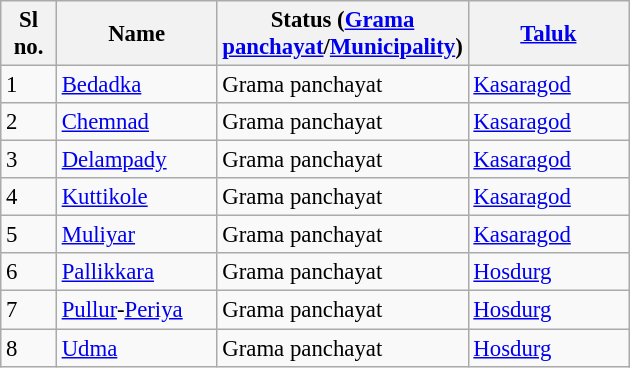<table class="wikitable sortable" style="font-size: 95%;">
<tr>
<th width="30px">Sl no.</th>
<th width="100px">Name</th>
<th width="130px">Status (<a href='#'>Grama panchayat</a>/<a href='#'>Municipality</a>)</th>
<th width="100px"><a href='#'>Taluk</a></th>
</tr>
<tr>
<td>1</td>
<td><a href='#'>Bedadka</a></td>
<td>Grama panchayat</td>
<td><a href='#'>Kasaragod</a></td>
</tr>
<tr>
<td>2</td>
<td><a href='#'>Chemnad</a></td>
<td>Grama panchayat</td>
<td><a href='#'>Kasaragod</a></td>
</tr>
<tr>
<td>3</td>
<td><a href='#'>Delampady</a></td>
<td>Grama panchayat</td>
<td><a href='#'>Kasaragod</a></td>
</tr>
<tr>
<td>4</td>
<td><a href='#'>Kuttikole</a></td>
<td>Grama panchayat</td>
<td><a href='#'>Kasaragod</a></td>
</tr>
<tr>
<td>5</td>
<td><a href='#'>Muliyar</a></td>
<td>Grama panchayat</td>
<td><a href='#'>Kasaragod</a></td>
</tr>
<tr>
<td>6</td>
<td><a href='#'>Pallikkara</a></td>
<td>Grama panchayat</td>
<td><a href='#'>Hosdurg</a></td>
</tr>
<tr>
<td>7</td>
<td><a href='#'>Pullur</a>-<a href='#'>Periya</a></td>
<td>Grama panchayat</td>
<td><a href='#'>Hosdurg</a></td>
</tr>
<tr>
<td>8</td>
<td><a href='#'>Udma</a></td>
<td>Grama panchayat</td>
<td><a href='#'>Hosdurg</a></td>
</tr>
</table>
